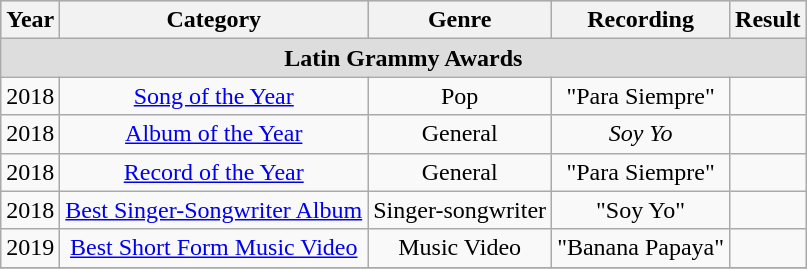<table class=wikitable style="text-align:center;">
<tr bgcolor="#CCCCCC">
<th>Year</th>
<th>Category</th>
<th>Genre</th>
<th>Recording</th>
<th>Result</th>
</tr>
<tr bgcolor="#DDDDDD">
<td colspan=5><strong>Latin Grammy Awards</strong></td>
</tr>
<tr>
<td>2018</td>
<td><a href='#'>Song of the Year</a></td>
<td>Pop</td>
<td>"Para Siempre"</td>
<td></td>
</tr>
<tr>
<td>2018</td>
<td><a href='#'>Album of the Year</a></td>
<td>General</td>
<td><em>Soy Yo</em></td>
<td></td>
</tr>
<tr>
<td>2018</td>
<td><a href='#'>Record of the Year</a></td>
<td>General</td>
<td>"Para Siempre"</td>
<td></td>
</tr>
<tr>
<td>2018</td>
<td><a href='#'>Best Singer-Songwriter Album</a></td>
<td>Singer-songwriter</td>
<td>"Soy Yo"</td>
<td></td>
</tr>
<tr>
<td>2019</td>
<td><a href='#'>Best Short Form Music Video</a></td>
<td>Music Video</td>
<td>"Banana Papaya"</td>
<td></td>
</tr>
<tr>
</tr>
</table>
